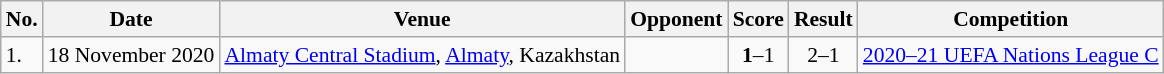<table class="wikitable sortable" style="font-size:90%">
<tr>
<th>No.</th>
<th>Date</th>
<th>Venue</th>
<th>Opponent</th>
<th>Score</th>
<th>Result</th>
<th>Competition</th>
</tr>
<tr>
<td>1.</td>
<td>18 November 2020</td>
<td><a href='#'>Almaty Central Stadium</a>, <a href='#'>Almaty</a>, Kazakhstan</td>
<td></td>
<td align=center><strong>1</strong>–1</td>
<td align=center>2–1</td>
<td><a href='#'>2020–21 UEFA Nations League C</a></td>
</tr>
</table>
